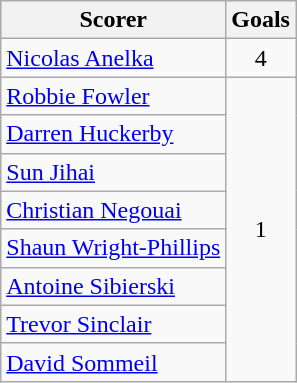<table class="wikitable">
<tr>
<th>Scorer</th>
<th>Goals</th>
</tr>
<tr>
<td> <a href='#'>Nicolas Anelka</a></td>
<td align=center>4</td>
</tr>
<tr>
<td> <a href='#'>Robbie Fowler</a></td>
<td rowspan="8" align=center>1</td>
</tr>
<tr>
<td> <a href='#'>Darren Huckerby</a></td>
</tr>
<tr>
<td> <a href='#'>Sun Jihai</a></td>
</tr>
<tr>
<td> <a href='#'>Christian Negouai</a></td>
</tr>
<tr>
<td> <a href='#'>Shaun Wright-Phillips</a></td>
</tr>
<tr>
<td> <a href='#'>Antoine Sibierski</a></td>
</tr>
<tr>
<td> <a href='#'>Trevor Sinclair</a></td>
</tr>
<tr>
<td> <a href='#'>David Sommeil</a></td>
</tr>
</table>
